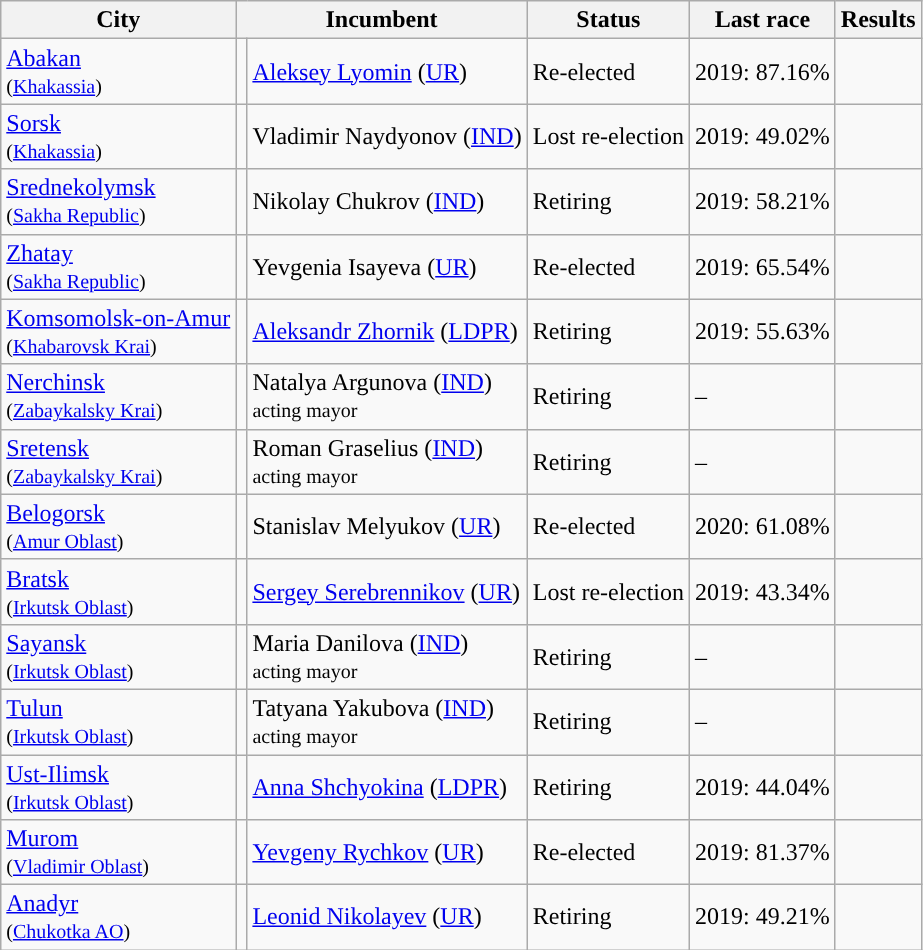<table class="wikitable">
<tr>
<th>City</th>
<th colspan=2>Incumbent</th>
<th>Status</th>
<th>Last race</th>
<th>Results</th>
</tr>
<tr>
<td><a href='#'>Abakan</a><br><small>(<a href='#'>Khakassia</a>)</small></td>
<td style="background-color:"></td>
<td><a href='#'>Aleksey Lyomin</a> (<a href='#'>UR</a>)</td>
<td>Re-elected</td>
<td>2019: 87.16%</td>
<td nowrap></td>
</tr>
<tr>
<td><a href='#'>Sorsk</a><br><small>(<a href='#'>Khakassia</a>)</small></td>
<td style="background-color:"></td>
<td>Vladimir Naydyonov (<a href='#'>IND</a>)</td>
<td>Lost re-election</td>
<td>2019: 49.02%</td>
<td nowrap></td>
</tr>
<tr>
<td><a href='#'>Srednekolymsk</a><br><small>(<a href='#'>Sakha Republic</a>)</small></td>
<td style="background-color:"></td>
<td>Nikolay Chukrov (<a href='#'>IND</a>)</td>
<td>Retiring</td>
<td>2019: 58.21%</td>
<td nowrap></td>
</tr>
<tr>
<td><a href='#'>Zhatay</a><br><small>(<a href='#'>Sakha Republic</a>)</small></td>
<td style="background-color:"></td>
<td>Yevgenia Isayeva (<a href='#'>UR</a>)</td>
<td>Re-elected</td>
<td>2019: 65.54%</td>
<td nowrap></td>
</tr>
<tr>
<td><a href='#'>Komsomolsk-on-Amur</a><br><small>(<a href='#'>Khabarovsk Krai</a>)</small></td>
<td style="background-color:"></td>
<td><a href='#'>Aleksandr Zhornik</a> (<a href='#'>LDPR</a>)</td>
<td>Retiring</td>
<td>2019: 55.63%</td>
<td nowrap></td>
</tr>
<tr>
<td><a href='#'>Nerchinsk</a><br><small>(<a href='#'>Zabaykalsky Krai</a>)</small></td>
<td style="background-color:"></td>
<td>Natalya Argunova (<a href='#'>IND</a>)<br><small>acting mayor</small></td>
<td>Retiring</td>
<td>–</td>
<td nowrap></td>
</tr>
<tr>
<td><a href='#'>Sretensk</a><br><small>(<a href='#'>Zabaykalsky Krai</a>)</small></td>
<td style="background-color:"></td>
<td>Roman Graselius (<a href='#'>IND</a>)<br><small>acting mayor</small></td>
<td>Retiring</td>
<td>–</td>
<td nowrap></td>
</tr>
<tr>
<td><a href='#'>Belogorsk</a><br><small>(<a href='#'>Amur Oblast</a>)</small></td>
<td style="background-color:"></td>
<td>Stanislav Melyukov (<a href='#'>UR</a>)</td>
<td>Re-elected</td>
<td>2020: 61.08%</td>
<td nowrap></td>
</tr>
<tr>
<td><a href='#'>Bratsk</a><br><small>(<a href='#'>Irkutsk Oblast</a>)</small></td>
<td style="background-color:"></td>
<td><a href='#'>Sergey Serebrennikov</a> (<a href='#'>UR</a>)</td>
<td>Lost re-election</td>
<td>2019: 43.34%</td>
<td nowrap></td>
</tr>
<tr>
<td><a href='#'>Sayansk</a><br><small>(<a href='#'>Irkutsk Oblast</a>)</small></td>
<td style="background-color:"></td>
<td>Maria Danilova (<a href='#'>IND</a>)<br><small>acting mayor</small></td>
<td>Retiring</td>
<td>–</td>
<td nowrap></td>
</tr>
<tr>
<td><a href='#'>Tulun</a><br><small>(<a href='#'>Irkutsk Oblast</a>)</small></td>
<td style="background-color:"></td>
<td>Tatyana Yakubova (<a href='#'>IND</a>)<br><small>acting mayor</small></td>
<td>Retiring</td>
<td>–</td>
<td nowrap></td>
</tr>
<tr>
<td><a href='#'>Ust-Ilimsk</a><br><small>(<a href='#'>Irkutsk Oblast</a>)</small></td>
<td style="background-color:"></td>
<td><a href='#'>Anna Shchyokina</a> (<a href='#'>LDPR</a>)</td>
<td>Retiring</td>
<td>2019: 44.04%</td>
<td nowrap></td>
</tr>
<tr>
<td><a href='#'>Murom</a><br><small>(<a href='#'>Vladimir Oblast</a>)</small></td>
<td style="background-color:"></td>
<td><a href='#'>Yevgeny Rychkov</a> (<a href='#'>UR</a>)</td>
<td>Re-elected</td>
<td>2019: 81.37%</td>
<td nowrap></td>
</tr>
<tr>
<td><a href='#'>Anadyr</a><br><small>(<a href='#'>Chukotka AO</a>)</small></td>
<td style="background-color:"></td>
<td><a href='#'>Leonid Nikolayev</a> (<a href='#'>UR</a>)</td>
<td>Retiring</td>
<td>2019: 49.21%</td>
<td nowrap></td>
</tr>
</table>
